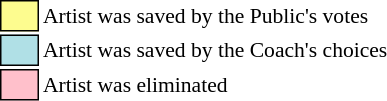<table class="toccolours" style="font-size: 90%; white-space: nowrap;">
<tr>
<td style="background:#fdfc8f; border:1px solid black;">      </td>
<td>Artist was saved by the Public's votes</td>
</tr>
<tr>
<td style="background:#b0e0e6; border:1px solid black;">      </td>
<td>Artist was saved by the Coach's choices</td>
</tr>
<tr>
<td style="background:pink; border:1px solid black;">      </td>
<td>Artist was eliminated</td>
</tr>
</table>
